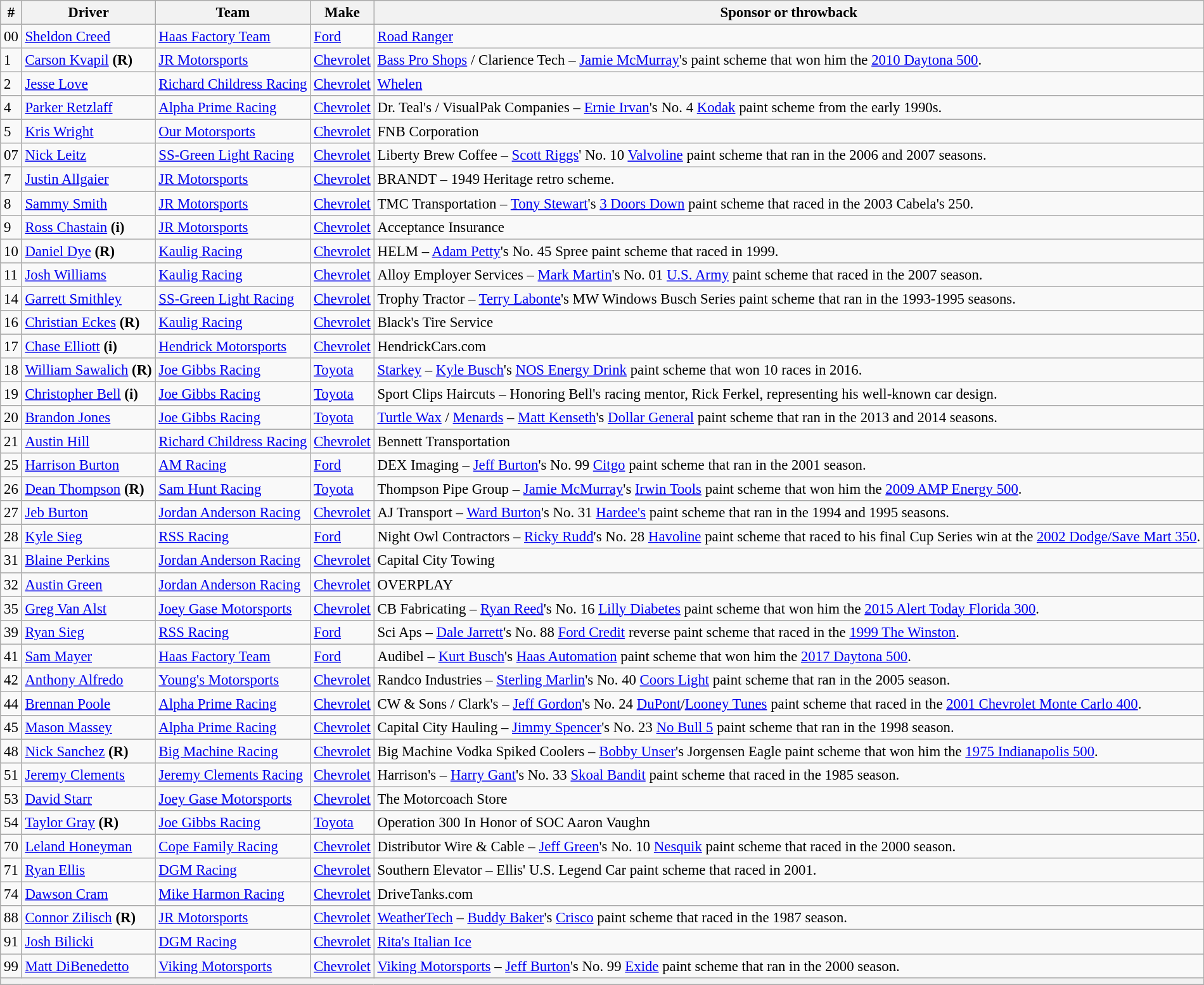<table class="wikitable" style="font-size: 95%;">
<tr>
<th>#</th>
<th>Driver</th>
<th>Team</th>
<th>Make</th>
<th>Sponsor or throwback</th>
</tr>
<tr>
<td>00</td>
<td><a href='#'>Sheldon Creed</a></td>
<td><a href='#'>Haas Factory Team</a></td>
<td><a href='#'>Ford</a></td>
<td><a href='#'>Road Ranger</a></td>
</tr>
<tr>
<td>1</td>
<td><a href='#'>Carson Kvapil</a> <strong>(R)</strong></td>
<td><a href='#'>JR Motorsports</a></td>
<td><a href='#'>Chevrolet</a></td>
<td><a href='#'>Bass Pro Shops</a> / Clarience Tech – <a href='#'>Jamie McMurray</a>'s paint scheme that won him the <a href='#'>2010 Daytona 500</a>.</td>
</tr>
<tr>
<td>2</td>
<td><a href='#'>Jesse Love</a></td>
<td nowrap><a href='#'>Richard Childress Racing</a></td>
<td><a href='#'>Chevrolet</a></td>
<td><a href='#'>Whelen</a></td>
</tr>
<tr>
<td>4</td>
<td><a href='#'>Parker Retzlaff</a></td>
<td><a href='#'>Alpha Prime Racing</a></td>
<td><a href='#'>Chevrolet</a></td>
<td>Dr. Teal's / VisualPak Companies – <a href='#'>Ernie Irvan</a>'s No. 4 <a href='#'>Kodak</a> paint scheme from the early 1990s.</td>
</tr>
<tr>
<td>5</td>
<td><a href='#'>Kris Wright</a></td>
<td><a href='#'>Our Motorsports</a></td>
<td><a href='#'>Chevrolet</a></td>
<td>FNB Corporation</td>
</tr>
<tr>
<td>07</td>
<td><a href='#'>Nick Leitz</a></td>
<td><a href='#'>SS-Green Light Racing</a></td>
<td><a href='#'>Chevrolet</a></td>
<td>Liberty Brew Coffee – <a href='#'>Scott Riggs</a>' No. 10 <a href='#'>Valvoline</a> paint scheme that ran in the 2006 and 2007 seasons.</td>
</tr>
<tr>
<td>7</td>
<td><a href='#'>Justin Allgaier</a></td>
<td><a href='#'>JR Motorsports</a></td>
<td><a href='#'>Chevrolet</a></td>
<td>BRANDT – 1949 Heritage retro scheme.</td>
</tr>
<tr>
<td>8</td>
<td><a href='#'>Sammy Smith</a></td>
<td><a href='#'>JR Motorsports</a></td>
<td><a href='#'>Chevrolet</a></td>
<td>TMC Transportation – <a href='#'>Tony Stewart</a>'s <a href='#'>3 Doors Down</a> paint scheme that raced in the 2003 Cabela's 250.</td>
</tr>
<tr>
<td>9</td>
<td><a href='#'>Ross Chastain</a> <strong>(i)</strong></td>
<td><a href='#'>JR Motorsports</a></td>
<td><a href='#'>Chevrolet</a></td>
<td>Acceptance Insurance</td>
</tr>
<tr>
<td>10</td>
<td><a href='#'>Daniel Dye</a> <strong>(R)</strong></td>
<td><a href='#'>Kaulig Racing</a></td>
<td><a href='#'>Chevrolet</a></td>
<td>HELM – <a href='#'>Adam Petty</a>'s No. 45 Spree paint scheme that raced in 1999.</td>
</tr>
<tr>
<td>11</td>
<td><a href='#'>Josh Williams</a></td>
<td><a href='#'>Kaulig Racing</a></td>
<td><a href='#'>Chevrolet</a></td>
<td>Alloy Employer Services – <a href='#'>Mark Martin</a>'s No. 01 <a href='#'>U.S. Army</a> paint scheme that raced in the 2007 season.</td>
</tr>
<tr>
<td>14</td>
<td><a href='#'>Garrett Smithley</a></td>
<td><a href='#'>SS-Green Light Racing</a></td>
<td><a href='#'>Chevrolet</a></td>
<td>Trophy Tractor – <a href='#'>Terry Labonte</a>'s MW Windows Busch Series paint scheme that ran in the 1993-1995 seasons.</td>
</tr>
<tr>
<td>16</td>
<td><a href='#'>Christian Eckes</a> <strong>(R)</strong></td>
<td><a href='#'>Kaulig Racing</a></td>
<td><a href='#'>Chevrolet</a></td>
<td>Black's Tire Service</td>
</tr>
<tr>
<td>17</td>
<td><a href='#'>Chase Elliott</a> <strong>(i)</strong></td>
<td><a href='#'>Hendrick Motorsports</a></td>
<td><a href='#'>Chevrolet</a></td>
<td>HendrickCars.com</td>
</tr>
<tr>
<td>18</td>
<td nowrap><a href='#'>William Sawalich</a> <strong>(R)</strong></td>
<td><a href='#'>Joe Gibbs Racing</a></td>
<td><a href='#'>Toyota</a></td>
<td><a href='#'>Starkey</a> – <a href='#'>Kyle Busch</a>'s <a href='#'>NOS Energy Drink</a> paint scheme that won 10 races in 2016.</td>
</tr>
<tr>
<td>19</td>
<td><a href='#'>Christopher Bell</a> <strong>(i)</strong></td>
<td><a href='#'>Joe Gibbs Racing</a></td>
<td><a href='#'>Toyota</a></td>
<td>Sport Clips Haircuts – Honoring Bell's racing mentor, Rick Ferkel, representing his well-known car design.</td>
</tr>
<tr>
<td>20</td>
<td><a href='#'>Brandon Jones</a></td>
<td><a href='#'>Joe Gibbs Racing</a></td>
<td><a href='#'>Toyota</a></td>
<td><a href='#'>Turtle Wax</a> / <a href='#'>Menards</a> – <a href='#'>Matt Kenseth</a>'s <a href='#'>Dollar General</a> paint scheme that ran in the 2013 and 2014 seasons.</td>
</tr>
<tr>
<td>21</td>
<td><a href='#'>Austin Hill</a></td>
<td><a href='#'>Richard Childress Racing</a></td>
<td><a href='#'>Chevrolet</a></td>
<td>Bennett Transportation</td>
</tr>
<tr>
<td>25</td>
<td><a href='#'>Harrison Burton</a></td>
<td><a href='#'>AM Racing</a></td>
<td><a href='#'>Ford</a></td>
<td>DEX Imaging – <a href='#'>Jeff Burton</a>'s No. 99 <a href='#'>Citgo</a> paint scheme that ran in the 2001 season.</td>
</tr>
<tr>
<td>26</td>
<td><a href='#'>Dean Thompson</a> <strong>(R)</strong></td>
<td><a href='#'>Sam Hunt Racing</a></td>
<td><a href='#'>Toyota</a></td>
<td>Thompson Pipe Group – <a href='#'>Jamie McMurray</a>'s <a href='#'>Irwin Tools</a> paint scheme that won him the <a href='#'>2009 AMP Energy 500</a>.</td>
</tr>
<tr>
<td>27</td>
<td><a href='#'>Jeb Burton</a></td>
<td><a href='#'>Jordan Anderson Racing</a></td>
<td><a href='#'>Chevrolet</a></td>
<td>AJ Transport – <a href='#'>Ward Burton</a>'s No. 31 <a href='#'>Hardee's</a> paint scheme that ran in the 1994 and 1995 seasons.</td>
</tr>
<tr>
<td>28</td>
<td><a href='#'>Kyle Sieg</a></td>
<td><a href='#'>RSS Racing</a></td>
<td><a href='#'>Ford</a></td>
<td nowrap>Night Owl Contractors – <a href='#'>Ricky Rudd</a>'s No. 28 <a href='#'>Havoline</a> paint scheme that raced to his final Cup Series win at the <a href='#'>2002 Dodge/Save Mart 350</a>.</td>
</tr>
<tr>
<td>31</td>
<td><a href='#'>Blaine Perkins</a></td>
<td><a href='#'>Jordan Anderson Racing</a></td>
<td><a href='#'>Chevrolet</a></td>
<td>Capital City Towing</td>
</tr>
<tr>
<td>32</td>
<td><a href='#'>Austin Green</a></td>
<td><a href='#'>Jordan Anderson Racing</a></td>
<td><a href='#'>Chevrolet</a></td>
<td>OVERPLAY</td>
</tr>
<tr>
<td>35</td>
<td><a href='#'>Greg Van Alst</a></td>
<td><a href='#'>Joey Gase Motorsports</a></td>
<td><a href='#'>Chevrolet</a></td>
<td>CB Fabricating – <a href='#'>Ryan Reed</a>'s No. 16 <a href='#'>Lilly Diabetes</a> paint scheme that won him the <a href='#'>2015 Alert Today Florida 300</a>.</td>
</tr>
<tr>
<td>39</td>
<td><a href='#'>Ryan Sieg</a></td>
<td><a href='#'>RSS Racing</a></td>
<td><a href='#'>Ford</a></td>
<td>Sci Aps – <a href='#'>Dale Jarrett</a>'s No. 88 <a href='#'>Ford Credit</a> reverse paint scheme that raced in the <a href='#'>1999 The Winston</a>.</td>
</tr>
<tr>
<td>41</td>
<td><a href='#'>Sam Mayer</a></td>
<td><a href='#'>Haas Factory Team</a></td>
<td><a href='#'>Ford</a></td>
<td>Audibel – <a href='#'>Kurt Busch</a>'s <a href='#'>Haas Automation</a> paint scheme that won him the <a href='#'>2017 Daytona 500</a>.</td>
</tr>
<tr>
<td>42</td>
<td><a href='#'>Anthony Alfredo</a></td>
<td><a href='#'>Young's Motorsports</a></td>
<td><a href='#'>Chevrolet</a></td>
<td>Randco Industries – <a href='#'>Sterling Marlin</a>'s No. 40 <a href='#'>Coors Light</a> paint scheme that ran in the 2005 season.</td>
</tr>
<tr>
<td>44</td>
<td><a href='#'>Brennan Poole</a></td>
<td><a href='#'>Alpha Prime Racing</a></td>
<td><a href='#'>Chevrolet</a></td>
<td>CW & Sons / Clark's – <a href='#'>Jeff Gordon</a>'s No. 24 <a href='#'>DuPont</a>/<a href='#'>Looney Tunes</a> paint scheme that raced in the <a href='#'>2001 Chevrolet Monte Carlo 400</a>.</td>
</tr>
<tr>
<td>45</td>
<td><a href='#'>Mason Massey</a></td>
<td><a href='#'>Alpha Prime Racing</a></td>
<td><a href='#'>Chevrolet</a></td>
<td>Capital City Hauling – <a href='#'>Jimmy Spencer</a>'s No. 23 <a href='#'>No Bull 5</a> paint scheme that ran in the 1998 season.</td>
</tr>
<tr>
<td>48</td>
<td><a href='#'>Nick Sanchez</a> <strong>(R)</strong></td>
<td><a href='#'>Big Machine Racing</a></td>
<td><a href='#'>Chevrolet</a></td>
<td>Big Machine Vodka Spiked Coolers – <a href='#'>Bobby Unser</a>'s Jorgensen Eagle paint scheme that won him the <a href='#'>1975 Indianapolis 500</a>.</td>
</tr>
<tr>
<td>51</td>
<td><a href='#'>Jeremy Clements</a></td>
<td><a href='#'>Jeremy Clements Racing</a></td>
<td><a href='#'>Chevrolet</a></td>
<td>Harrison's – <a href='#'>Harry Gant</a>'s No. 33 <a href='#'>Skoal Bandit</a> paint scheme that raced in the 1985 season.</td>
</tr>
<tr>
<td>53</td>
<td><a href='#'>David Starr</a></td>
<td><a href='#'>Joey Gase Motorsports</a></td>
<td><a href='#'>Chevrolet</a></td>
<td>The Motorcoach Store</td>
</tr>
<tr>
<td>54</td>
<td><a href='#'>Taylor Gray</a> <strong>(R)</strong></td>
<td><a href='#'>Joe Gibbs Racing</a></td>
<td><a href='#'>Toyota</a></td>
<td>Operation 300 In Honor of SOC Aaron Vaughn</td>
</tr>
<tr>
<td>70</td>
<td><a href='#'>Leland Honeyman</a></td>
<td><a href='#'>Cope Family Racing</a></td>
<td><a href='#'>Chevrolet</a></td>
<td>Distributor Wire & Cable – <a href='#'>Jeff Green</a>'s No. 10 <a href='#'>Nesquik</a> paint scheme that raced in the 2000 season.</td>
</tr>
<tr>
<td>71</td>
<td><a href='#'>Ryan Ellis</a></td>
<td><a href='#'>DGM Racing</a></td>
<td><a href='#'>Chevrolet</a></td>
<td>Southern Elevator – Ellis' U.S. Legend Car paint scheme that raced in 2001.</td>
</tr>
<tr>
<td>74</td>
<td><a href='#'>Dawson Cram</a></td>
<td><a href='#'>Mike Harmon Racing</a></td>
<td><a href='#'>Chevrolet</a></td>
<td>DriveTanks.com</td>
</tr>
<tr>
<td>88</td>
<td><a href='#'>Connor Zilisch</a> <strong>(R)</strong></td>
<td><a href='#'>JR Motorsports</a></td>
<td><a href='#'>Chevrolet</a></td>
<td><a href='#'>WeatherTech</a> – <a href='#'>Buddy Baker</a>'s <a href='#'>Crisco</a> paint scheme that raced in the 1987 season.</td>
</tr>
<tr>
<td>91</td>
<td><a href='#'>Josh Bilicki</a></td>
<td><a href='#'>DGM Racing</a></td>
<td><a href='#'>Chevrolet</a></td>
<td><a href='#'>Rita's Italian Ice</a></td>
</tr>
<tr>
<td>99</td>
<td><a href='#'>Matt DiBenedetto</a></td>
<td><a href='#'>Viking Motorsports</a></td>
<td><a href='#'>Chevrolet</a></td>
<td><a href='#'>Viking Motorsports</a> – <a href='#'>Jeff Burton</a>'s No. 99 <a href='#'>Exide</a> paint scheme that ran in the 2000 season.</td>
</tr>
<tr>
<th colspan="5"></th>
</tr>
</table>
